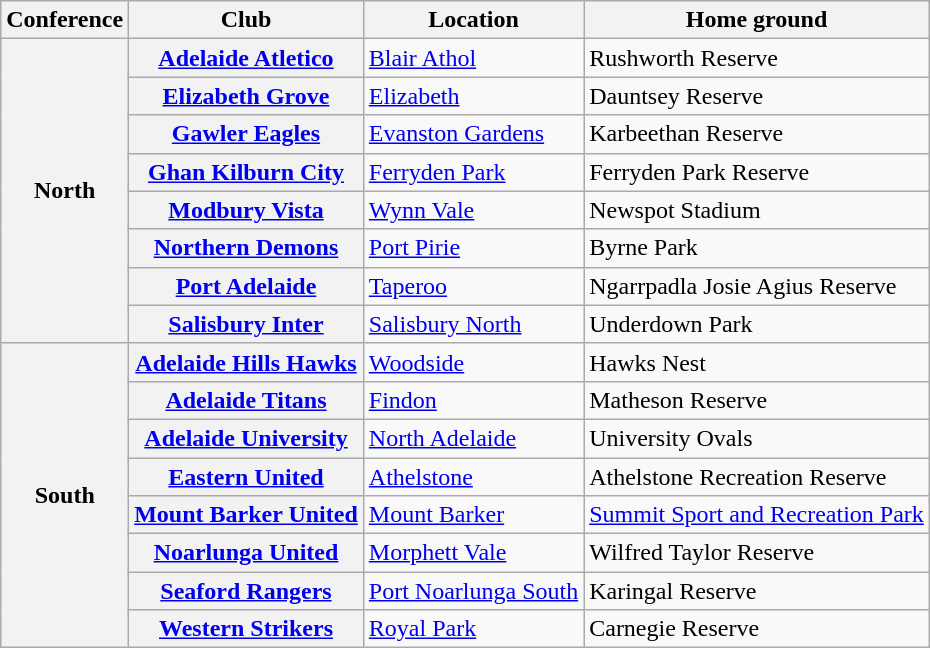<table class="wikitable plainrowheaders">
<tr>
<th>Conference</th>
<th>Club</th>
<th>Location</th>
<th>Home ground</th>
</tr>
<tr>
<th rowspan="8">North</th>
<th scope="row"><a href='#'>Adelaide Atletico</a></th>
<td><a href='#'>Blair Athol</a></td>
<td>Rushworth Reserve</td>
</tr>
<tr>
<th scope="row"><a href='#'>Elizabeth Grove</a></th>
<td><a href='#'>Elizabeth</a></td>
<td>Dauntsey Reserve</td>
</tr>
<tr>
<th scope="row"><a href='#'>Gawler Eagles</a></th>
<td><a href='#'>Evanston Gardens</a></td>
<td>Karbeethan Reserve</td>
</tr>
<tr>
<th scope="row"><a href='#'>Ghan Kilburn City</a></th>
<td><a href='#'>Ferryden Park</a></td>
<td>Ferryden Park Reserve</td>
</tr>
<tr>
<th scope="row"><a href='#'>Modbury Vista</a></th>
<td><a href='#'>Wynn Vale</a></td>
<td>Newspot Stadium</td>
</tr>
<tr>
<th scope="row"><a href='#'>Northern Demons</a></th>
<td><a href='#'>Port Pirie</a></td>
<td>Byrne Park</td>
</tr>
<tr>
<th scope="row"><a href='#'>Port Adelaide</a></th>
<td><a href='#'>Taperoo</a></td>
<td>Ngarrpadla Josie Agius Reserve</td>
</tr>
<tr>
<th scope="row"><a href='#'>Salisbury Inter</a></th>
<td><a href='#'>Salisbury North</a></td>
<td>Underdown Park</td>
</tr>
<tr>
<th rowspan="8">South</th>
<th scope="row"><a href='#'>Adelaide Hills Hawks</a></th>
<td><a href='#'>Woodside</a></td>
<td>Hawks Nest</td>
</tr>
<tr>
<th scope="row"><a href='#'>Adelaide Titans</a></th>
<td><a href='#'>Findon</a></td>
<td>Matheson Reserve</td>
</tr>
<tr>
<th scope="row"><a href='#'>Adelaide University</a></th>
<td><a href='#'>North Adelaide</a></td>
<td>University Ovals</td>
</tr>
<tr>
<th scope="row"><a href='#'>Eastern United</a></th>
<td><a href='#'>Athelstone</a></td>
<td>Athelstone Recreation Reserve</td>
</tr>
<tr>
<th scope="row"><a href='#'>Mount Barker United</a></th>
<td><a href='#'>Mount Barker</a></td>
<td><a href='#'>Summit Sport and Recreation Park</a></td>
</tr>
<tr>
<th scope="row"><a href='#'>Noarlunga United</a></th>
<td><a href='#'>Morphett Vale</a></td>
<td>Wilfred Taylor Reserve</td>
</tr>
<tr>
<th scope="row"><a href='#'>Seaford Rangers</a></th>
<td><a href='#'>Port Noarlunga South</a></td>
<td>Karingal Reserve</td>
</tr>
<tr>
<th scope="row"><a href='#'>Western Strikers</a></th>
<td><a href='#'>Royal Park</a></td>
<td>Carnegie Reserve</td>
</tr>
</table>
